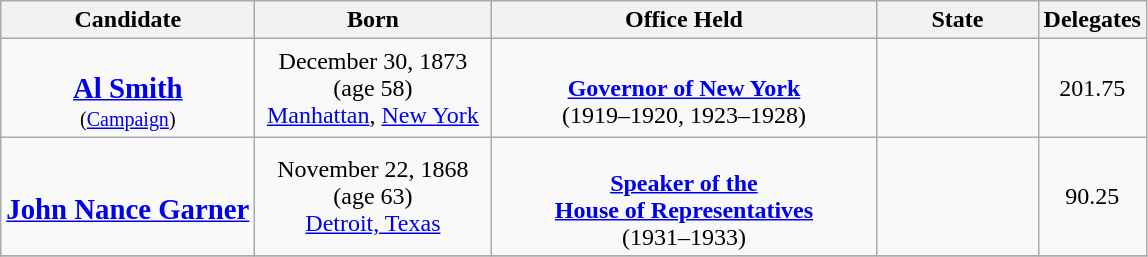<table class="wikitable sortable" style="text-align:center">
<tr>
<th>Candidate</th>
<th style="width:150px;">Born</th>
<th style="width:250px;">Office Held</th>
<th style="width:100px;">State</th>
<th>Delegates</th>
</tr>
<tr>
<td data-sort-value="Smith"><br> <strong><big><a href='#'>Al Smith</a></big></strong><br> <small>(<a href='#'>Campaign</a>)</small></td>
<td>December 30, 1873<br>(age 58)<br><a href='#'>Manhattan</a>, <a href='#'>New York</a></td>
<td><strong><br><a href='#'>Governor of New York</a></strong><br> (1919–1920, 1923–1928)</td>
<td></td>
<td>201.75</td>
</tr>
<tr>
<td data-sort-value="Garner"><br> <strong><big><a href='#'>John Nance Garner</a></big></strong></td>
<td>November 22, 1868<br>(age 63)<br> <a href='#'>Detroit, Texas</a></td>
<td><strong><a href='#'></a><br><a href='#'>Speaker of the<br>House of Representatives</a></strong><br>(1931–1933)</td>
<td></td>
<td>90.25</td>
</tr>
<tr>
</tr>
</table>
